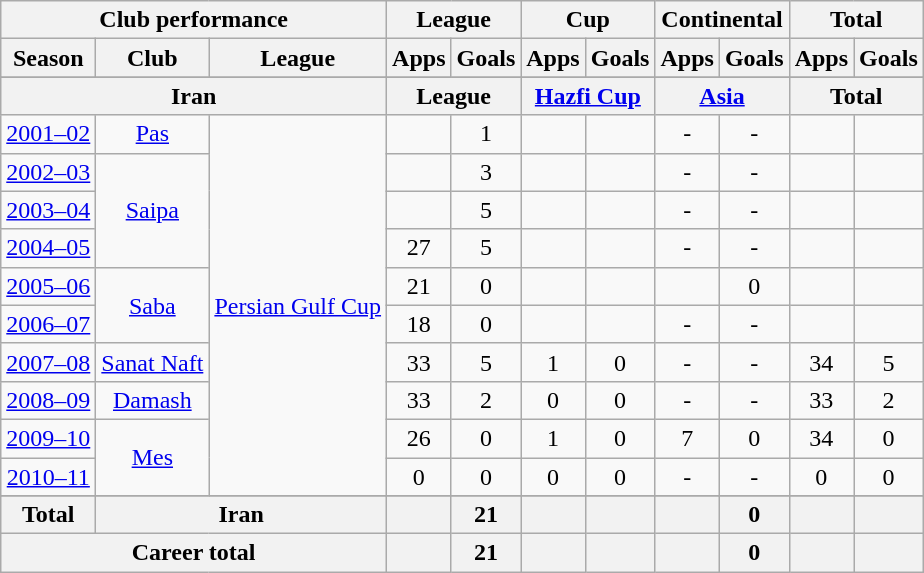<table class="wikitable" style="text-align:center">
<tr>
<th colspan=3>Club performance</th>
<th colspan=2>League</th>
<th colspan=2>Cup</th>
<th colspan=2>Continental</th>
<th colspan=2>Total</th>
</tr>
<tr>
<th>Season</th>
<th>Club</th>
<th>League</th>
<th>Apps</th>
<th>Goals</th>
<th>Apps</th>
<th>Goals</th>
<th>Apps</th>
<th>Goals</th>
<th>Apps</th>
<th>Goals</th>
</tr>
<tr>
</tr>
<tr>
<th colspan=3>Iran</th>
<th colspan=2>League</th>
<th colspan=2><a href='#'>Hazfi Cup</a></th>
<th colspan=2><a href='#'>Asia</a></th>
<th colspan=2>Total</th>
</tr>
<tr>
<td><a href='#'>2001–02</a></td>
<td rowspan="1"><a href='#'>Pas</a></td>
<td rowspan="10"><a href='#'>Persian Gulf Cup</a></td>
<td></td>
<td>1</td>
<td></td>
<td></td>
<td>-</td>
<td>-</td>
<td></td>
<td></td>
</tr>
<tr>
<td><a href='#'>2002–03</a></td>
<td rowspan="3"><a href='#'>Saipa</a></td>
<td></td>
<td>3</td>
<td></td>
<td></td>
<td>-</td>
<td>-</td>
<td></td>
<td></td>
</tr>
<tr>
<td><a href='#'>2003–04</a></td>
<td></td>
<td>5</td>
<td></td>
<td></td>
<td>-</td>
<td>-</td>
<td></td>
<td></td>
</tr>
<tr>
<td><a href='#'>2004–05</a></td>
<td>27</td>
<td>5</td>
<td></td>
<td></td>
<td>-</td>
<td>-</td>
<td></td>
<td></td>
</tr>
<tr>
<td><a href='#'>2005–06</a></td>
<td rowspan="2"><a href='#'>Saba</a></td>
<td>21</td>
<td>0</td>
<td></td>
<td></td>
<td></td>
<td>0</td>
<td></td>
<td></td>
</tr>
<tr>
<td><a href='#'>2006–07</a></td>
<td>18</td>
<td>0</td>
<td></td>
<td></td>
<td>-</td>
<td>-</td>
<td></td>
<td></td>
</tr>
<tr>
<td><a href='#'>2007–08</a></td>
<td rowspan="1"><a href='#'>Sanat Naft</a></td>
<td>33</td>
<td>5</td>
<td>1</td>
<td>0</td>
<td>-</td>
<td>-</td>
<td>34</td>
<td>5</td>
</tr>
<tr>
<td><a href='#'>2008–09</a></td>
<td rowspan="1"><a href='#'>Damash</a></td>
<td>33</td>
<td>2</td>
<td>0</td>
<td>0</td>
<td>-</td>
<td>-</td>
<td>33</td>
<td>2</td>
</tr>
<tr>
<td><a href='#'>2009–10</a></td>
<td rowspan="2"><a href='#'>Mes</a></td>
<td>26</td>
<td>0</td>
<td>1</td>
<td>0</td>
<td>7</td>
<td>0</td>
<td>34</td>
<td>0</td>
</tr>
<tr>
<td><a href='#'>2010–11</a></td>
<td>0</td>
<td>0</td>
<td>0</td>
<td>0</td>
<td>-</td>
<td>-</td>
<td>0</td>
<td>0</td>
</tr>
<tr>
</tr>
<tr>
<th rowspan=1>Total</th>
<th colspan=2>Iran</th>
<th></th>
<th>21</th>
<th></th>
<th></th>
<th></th>
<th>0</th>
<th></th>
<th></th>
</tr>
<tr>
<th colspan=3>Career total</th>
<th></th>
<th>21</th>
<th></th>
<th></th>
<th></th>
<th>0</th>
<th></th>
<th></th>
</tr>
</table>
